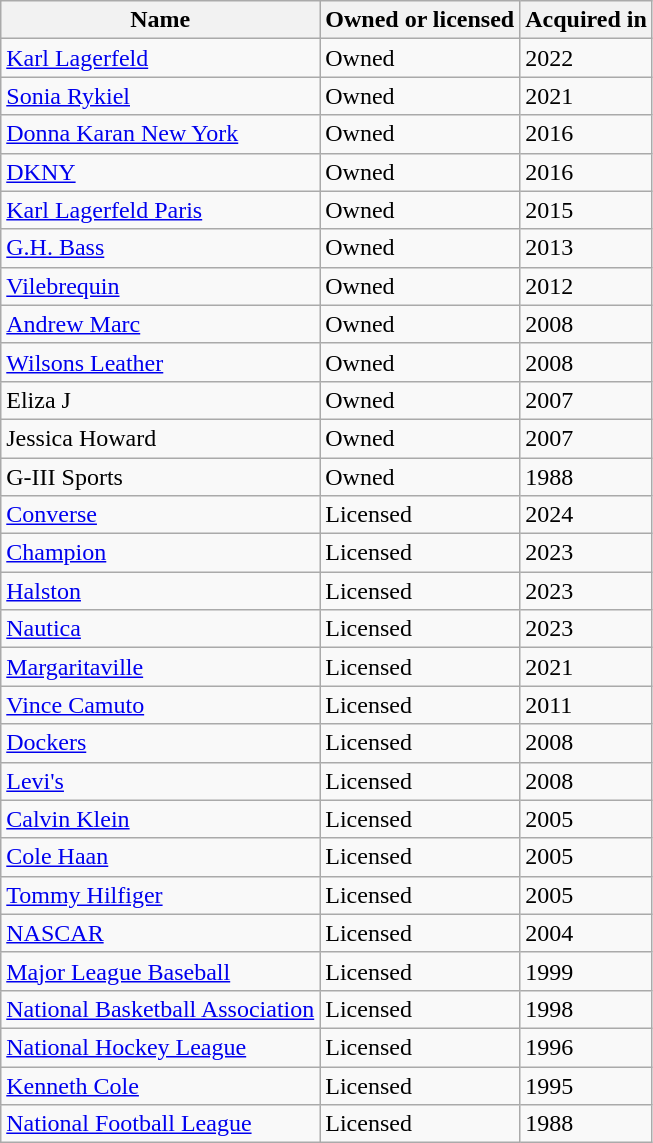<table class="wikitable">
<tr>
<th>Name</th>
<th>Owned or licensed</th>
<th>Acquired in</th>
</tr>
<tr>
<td><a href='#'>Karl Lagerfeld</a></td>
<td>Owned</td>
<td>2022</td>
</tr>
<tr>
<td><a href='#'>Sonia Rykiel</a></td>
<td>Owned</td>
<td>2021</td>
</tr>
<tr>
<td><a href='#'>Donna Karan New York</a></td>
<td>Owned</td>
<td>2016</td>
</tr>
<tr>
<td><a href='#'>DKNY</a></td>
<td>Owned</td>
<td>2016</td>
</tr>
<tr>
<td><a href='#'>Karl Lagerfeld Paris</a></td>
<td>Owned</td>
<td>2015</td>
</tr>
<tr>
<td><a href='#'>G.H. Bass</a></td>
<td>Owned</td>
<td>2013</td>
</tr>
<tr>
<td><a href='#'>Vilebrequin</a></td>
<td>Owned</td>
<td>2012</td>
</tr>
<tr>
<td><a href='#'>Andrew Marc</a></td>
<td>Owned</td>
<td>2008</td>
</tr>
<tr>
<td><a href='#'>Wilsons Leather</a></td>
<td>Owned</td>
<td>2008</td>
</tr>
<tr>
<td>Eliza J</td>
<td>Owned</td>
<td>2007</td>
</tr>
<tr>
<td>Jessica Howard</td>
<td>Owned</td>
<td>2007</td>
</tr>
<tr>
<td>G-III Sports</td>
<td>Owned</td>
<td>1988</td>
</tr>
<tr>
<td><a href='#'>Converse</a></td>
<td>Licensed</td>
<td>2024</td>
</tr>
<tr>
<td><a href='#'>Champion</a></td>
<td>Licensed</td>
<td>2023</td>
</tr>
<tr>
<td><a href='#'>Halston</a></td>
<td>Licensed</td>
<td>2023</td>
</tr>
<tr>
<td><a href='#'>Nautica</a></td>
<td>Licensed</td>
<td>2023</td>
</tr>
<tr>
<td><a href='#'>Margaritaville</a></td>
<td>Licensed</td>
<td>2021</td>
</tr>
<tr>
<td><a href='#'>Vince Camuto</a></td>
<td>Licensed</td>
<td>2011</td>
</tr>
<tr>
<td><a href='#'>Dockers</a></td>
<td>Licensed</td>
<td>2008</td>
</tr>
<tr>
<td><a href='#'>Levi's</a></td>
<td>Licensed</td>
<td>2008</td>
</tr>
<tr>
<td><a href='#'>Calvin Klein</a></td>
<td>Licensed</td>
<td>2005</td>
</tr>
<tr>
<td><a href='#'>Cole Haan</a></td>
<td>Licensed</td>
<td>2005</td>
</tr>
<tr>
<td><a href='#'>Tommy Hilfiger</a></td>
<td>Licensed</td>
<td>2005</td>
</tr>
<tr>
<td><a href='#'>NASCAR</a></td>
<td>Licensed</td>
<td>2004</td>
</tr>
<tr>
<td><a href='#'>Major League Baseball</a></td>
<td>Licensed</td>
<td>1999</td>
</tr>
<tr>
<td><a href='#'>National Basketball Association </a></td>
<td>Licensed</td>
<td>1998</td>
</tr>
<tr>
<td><a href='#'>National Hockey League</a></td>
<td>Licensed</td>
<td>1996</td>
</tr>
<tr>
<td><a href='#'>Kenneth Cole</a></td>
<td>Licensed</td>
<td>1995</td>
</tr>
<tr>
<td><a href='#'>National Football League</a></td>
<td>Licensed</td>
<td>1988</td>
</tr>
</table>
